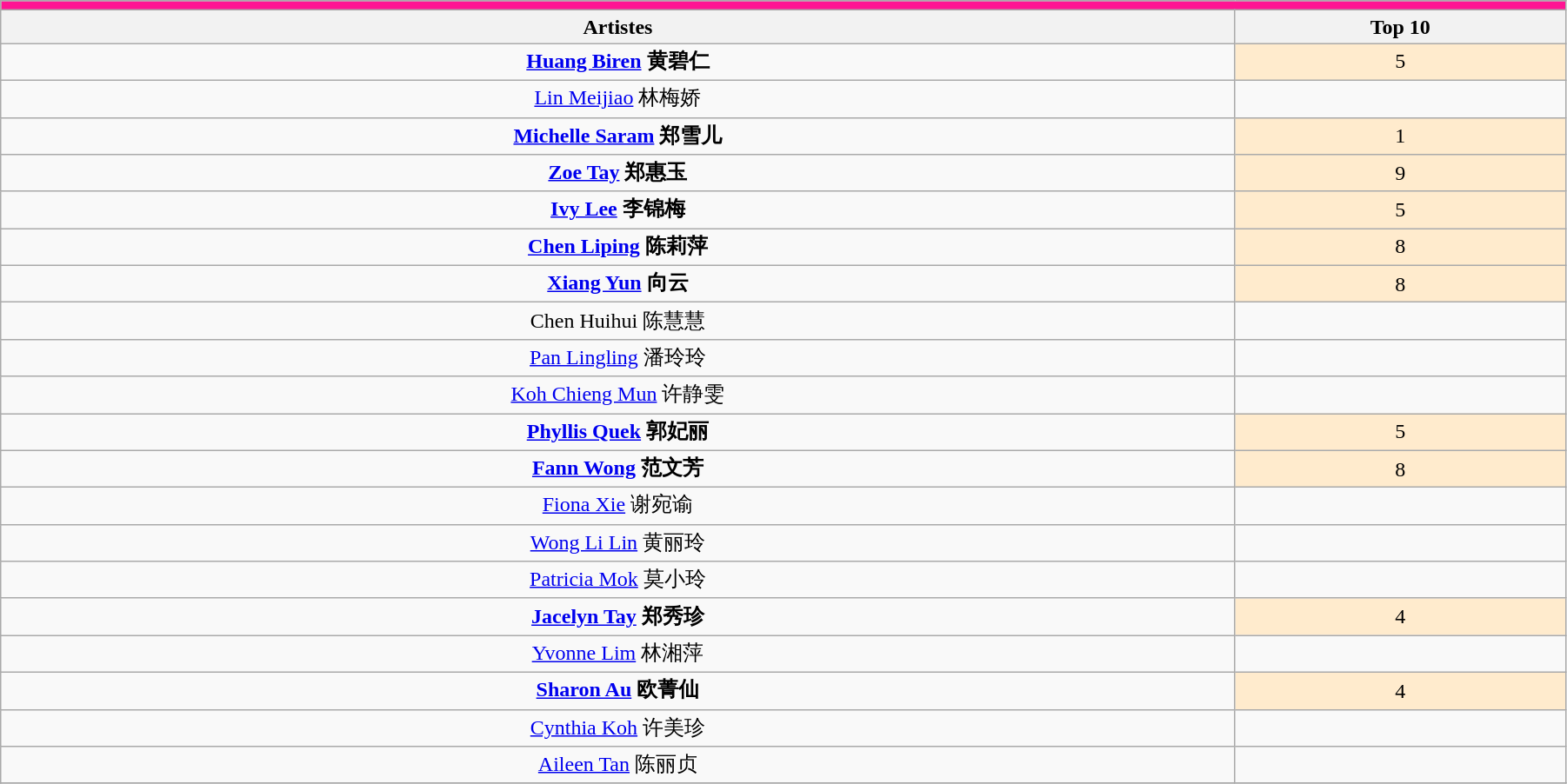<table class="wikitable" style="width:95%">
<tr bgcolor="#bebebe">
<td colspan=5 data-sort-value="ω" style="background-color:#FF1493; font-weight:bold; text-align:center;"></td>
</tr>
<tr>
<th width="4%">Artistes</th>
<th width="1%">Top 10</th>
</tr>
<tr>
<td align="center"><strong><a href='#'>Huang Biren</a> 黄碧仁</strong></td>
<td style="background:#FFEBCD; text-align:center;">5</td>
</tr>
<tr>
<td align="center"><a href='#'>Lin Meijiao</a> 林梅娇</td>
<td></td>
</tr>
<tr>
<td align="center"><strong><a href='#'>Michelle Saram</a> 郑雪儿</strong></td>
<td style="background:#FFEBCD; text-align:center;">1</td>
</tr>
<tr>
<td align="center"><strong><a href='#'>Zoe Tay</a> 郑惠玉</strong></td>
<td style="background:#FFEBCD; text-align:center;">9</td>
</tr>
<tr>
<td align="center"><strong><a href='#'>Ivy Lee</a> 李锦梅</strong></td>
<td style="background:#FFEBCD; text-align:center;">5</td>
</tr>
<tr>
<td align="center"><strong><a href='#'>Chen Liping</a> 陈莉萍</strong></td>
<td style="background:#FFEBCD; text-align:center;">8</td>
</tr>
<tr>
<td align="center"><strong><a href='#'>Xiang Yun</a> 向云</strong></td>
<td style="background:#FFEBCD; text-align:center;">8</td>
</tr>
<tr>
<td align="center">Chen Huihui 陈慧慧</td>
<td></td>
</tr>
<tr>
<td align="center"><a href='#'>Pan Lingling</a> 潘玲玲</td>
<td></td>
</tr>
<tr>
<td align="center"><a href='#'>Koh Chieng Mun</a> 许静雯</td>
<td></td>
</tr>
<tr>
<td align="center"><strong><a href='#'>Phyllis Quek</a> 郭妃丽</strong></td>
<td style="background:#FFEBCD; text-align:center;">5</td>
</tr>
<tr>
<td align="center"><strong><a href='#'>Fann Wong</a> 范文芳</strong></td>
<td style="background:#FFEBCD; text-align:center;">8</td>
</tr>
<tr>
<td align="center"><a href='#'>Fiona Xie</a> 谢宛谕</td>
<td></td>
</tr>
<tr>
<td align="center"><a href='#'>Wong Li Lin</a> 黄丽玲</td>
<td></td>
</tr>
<tr>
<td align="center"><a href='#'>Patricia Mok</a> 莫小玲</td>
<td></td>
</tr>
<tr>
<td align="center"><strong><a href='#'>Jacelyn Tay</a> 郑秀珍</strong></td>
<td style="background:#FFEBCD; text-align:center;">4</td>
</tr>
<tr>
<td align="center"><a href='#'>Yvonne Lim</a> 林湘萍</td>
<td></td>
</tr>
<tr>
<td align="center"><strong><a href='#'>Sharon Au</a> 欧菁仙</strong></td>
<td style="background:#FFEBCD; text-align:center;">4</td>
</tr>
<tr>
<td align="center"><a href='#'>Cynthia Koh</a> 许美珍</td>
<td></td>
</tr>
<tr>
<td align="center"><a href='#'>Aileen Tan</a> 陈丽贞</td>
<td></td>
</tr>
<tr>
</tr>
</table>
